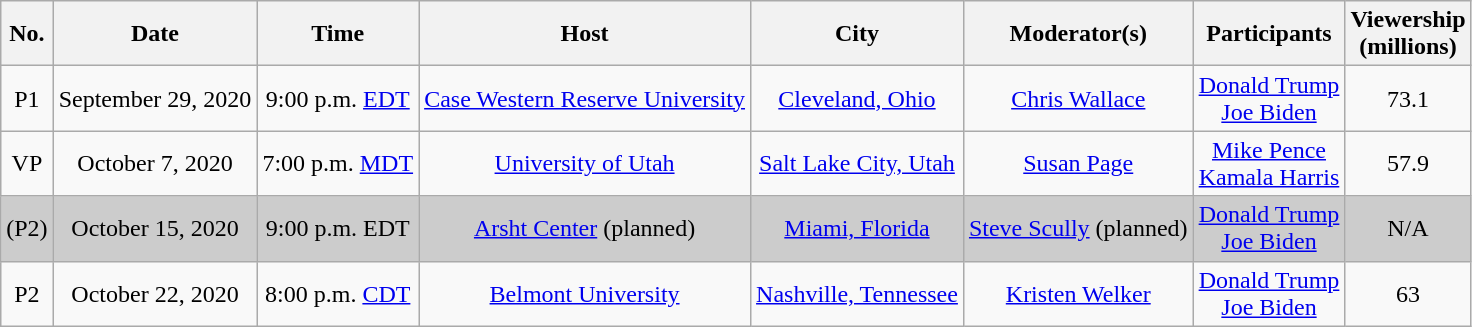<table class="wikitable" style="white-space:nowrap;text-align:center">
<tr>
<th>No.</th>
<th>Date</th>
<th>Time</th>
<th>Host</th>
<th>City</th>
<th>Moderator(s)</th>
<th>Participants</th>
<th>Viewership<br>(millions)</th>
</tr>
<tr>
<td>P1</td>
<td>September 29, 2020</td>
<td>9:00 p.m. <a href='#'>EDT</a></td>
<td><a href='#'>Case Western Reserve University</a></td>
<td><a href='#'>Cleveland, Ohio</a></td>
<td><a href='#'>Chris Wallace</a></td>
<td><a href='#'>Donald Trump</a><br><a href='#'>Joe Biden</a></td>
<td>73.1</td>
</tr>
<tr>
<td>VP</td>
<td>October 7, 2020</td>
<td>7:00 p.m. <a href='#'>MDT</a></td>
<td><a href='#'>University of Utah</a></td>
<td><a href='#'>Salt Lake City, Utah</a></td>
<td><a href='#'>Susan Page</a></td>
<td><a href='#'>Mike Pence</a><br><a href='#'>Kamala Harris</a></td>
<td>57.9</td>
</tr>
<tr style="background:#ccc">
<td>(P2)</td>
<td>October 15, 2020</td>
<td>9:00 p.m. EDT</td>
<td><a href='#'>Arsht Center</a> (planned)</td>
<td><a href='#'>Miami, Florida</a></td>
<td><a href='#'>Steve Scully</a> (planned)</td>
<td><a href='#'>Donald Trump</a><br><a href='#'>Joe Biden</a></td>
<td>N/A</td>
</tr>
<tr>
<td>P2</td>
<td>October 22, 2020</td>
<td>8:00 p.m. <a href='#'>CDT</a></td>
<td><a href='#'>Belmont University</a></td>
<td><a href='#'>Nashville, Tennessee</a></td>
<td><a href='#'>Kristen Welker</a></td>
<td><a href='#'>Donald Trump</a><br><a href='#'>Joe Biden</a></td>
<td>63</td>
</tr>
</table>
